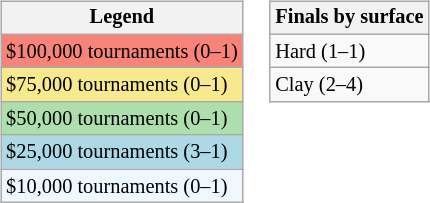<table>
<tr valign=top>
<td><br><table class="wikitable" style="font-size:85%;">
<tr>
<th>Legend</th>
</tr>
<tr style="background:#f88379;">
<td>$100,000 tournaments (0–1)</td>
</tr>
<tr style="background:#f7e98e;">
<td>$75,000 tournaments (0–1)</td>
</tr>
<tr style="background:#addfad;">
<td>$50,000 tournaments (0–1)</td>
</tr>
<tr style="background:lightblue;">
<td>$25,000 tournaments (3–1)</td>
</tr>
<tr style="background:#f0f8ff;">
<td>$10,000 tournaments (0–1)</td>
</tr>
</table>
</td>
<td><br><table class="wikitable" style="font-size:85%;">
<tr>
<th>Finals by surface</th>
</tr>
<tr>
<td>Hard (1–1)</td>
</tr>
<tr>
<td>Clay (2–4)</td>
</tr>
</table>
</td>
</tr>
</table>
